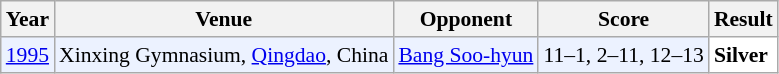<table class="sortable wikitable" style="font-size: 90%;">
<tr>
<th>Year</th>
<th>Venue</th>
<th>Opponent</th>
<th>Score</th>
<th>Result</th>
</tr>
<tr style="background:#ECF2FF">
<td align="center"><a href='#'>1995</a></td>
<td align="left">Xinxing Gymnasium, <a href='#'>Qingdao</a>, China</td>
<td align="left"> <a href='#'>Bang Soo-hyun</a></td>
<td align="left">11–1, 2–11, 12–13</td>
<td style="text-align:left; background:white"> <strong>Silver</strong></td>
</tr>
</table>
